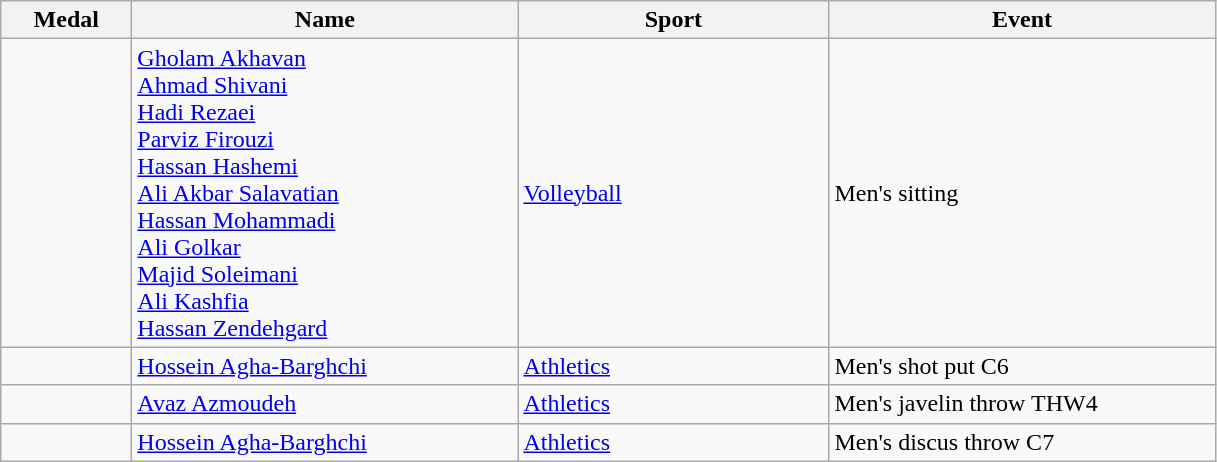<table class="wikitable" style="font-size:100%">
<tr>
<th width="80">Medal</th>
<th width="250">Name</th>
<th width="200">Sport</th>
<th width="250">Event</th>
</tr>
<tr>
<td></td>
<td><a href='#'>Gholam Akhavan</a><br><a href='#'>Ahmad Shivani</a><br><a href='#'>Hadi Rezaei</a><br><a href='#'>Parviz Firouzi</a><br><a href='#'>Hassan Hashemi</a><br><a href='#'>Ali Akbar Salavatian</a><br><a href='#'>Hassan Mohammadi</a><br><a href='#'>Ali Golkar</a><br><a href='#'>Majid Soleimani</a><br><a href='#'>Ali Kashfia</a><br><a href='#'>Hassan Zendehgard</a></td>
<td><a href='#'>Volleyball</a></td>
<td>Men's sitting</td>
</tr>
<tr>
<td></td>
<td><a href='#'>Hossein Agha-Barghchi</a></td>
<td><a href='#'>Athletics</a></td>
<td>Men's shot put C6</td>
</tr>
<tr>
<td></td>
<td><a href='#'>Avaz Azmoudeh</a></td>
<td><a href='#'>Athletics</a></td>
<td>Men's javelin throw THW4</td>
</tr>
<tr>
<td></td>
<td><a href='#'>Hossein Agha-Barghchi</a></td>
<td><a href='#'>Athletics</a></td>
<td>Men's discus throw C7</td>
</tr>
</table>
